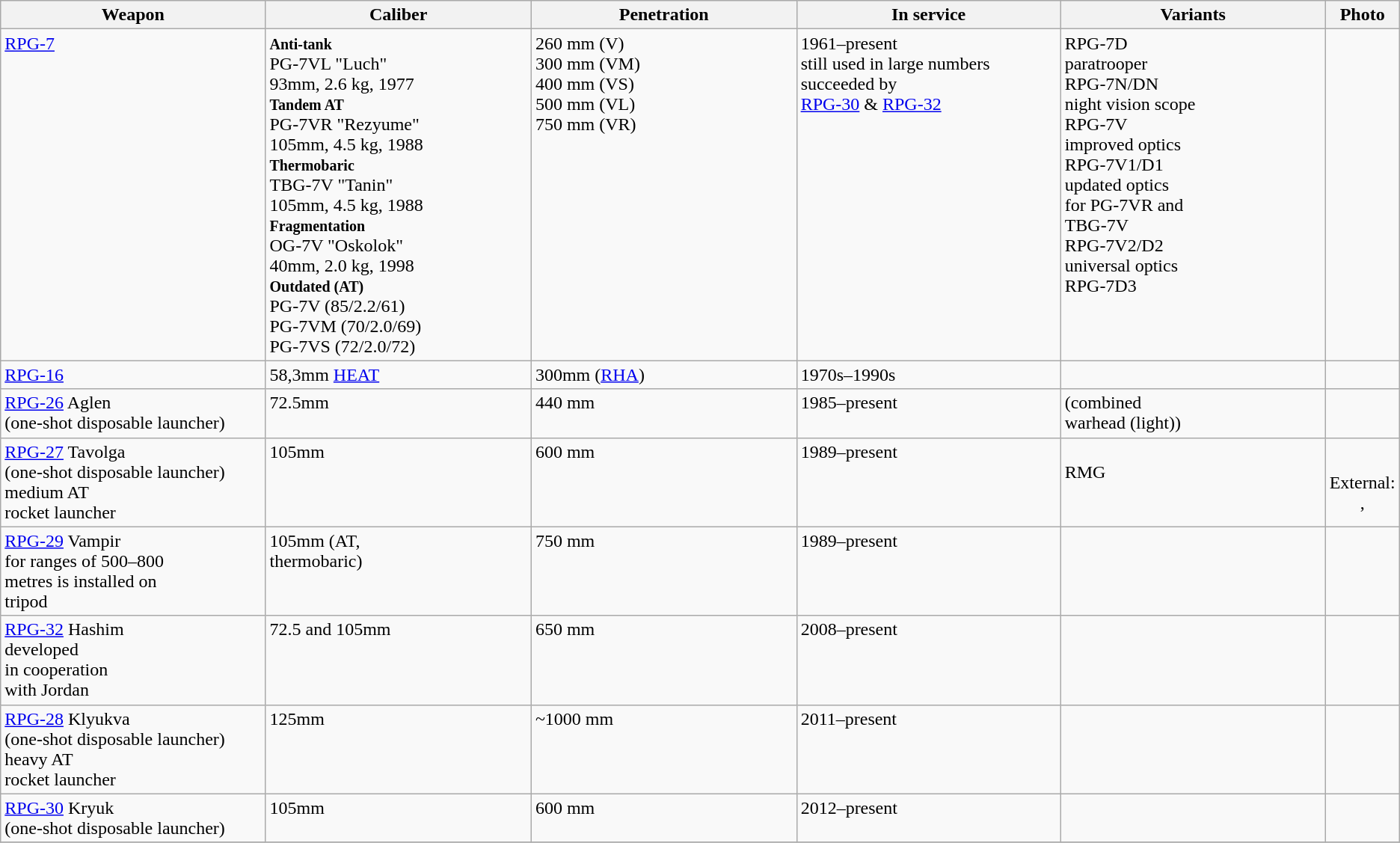<table class="wikitable">
<tr>
<th style="width:20%;", align=left>Weapon</th>
<th style="width:20%;", align=left>Caliber</th>
<th style="width:20%;", align=left>Penetration</th>
<th style="width:20%;", align=left>In service</th>
<th style="width:20%;", align=left>Variants</th>
<th style="width:20%;">Photo</th>
</tr>
<tr>
<td align=left, valign=top><a href='#'>RPG-7</a></td>
<td align=left, valign=top><small><strong>Anti-tank</strong></small><br>PG-7VL "Luch"<br>93mm, 2.6 kg, 1977<br><small><strong>Tandem AT</strong></small><br>PG-7VR "Rezyume"<br>105mm, 4.5 kg, 1988<br><small><strong>Thermobaric</strong></small><br>TBG-7V "Tanin"<br>105mm, 4.5 kg, 1988<br><small><strong>Fragmentation</strong></small><br>OG-7V "Oskolok"<br>40mm, 2.0 kg, 1998<br><small><strong>Outdated (AT)</strong></small><br>PG-7V (85/2.2/61)<br>PG-7VM (70/2.0/69)<br>PG-7VS (72/2.0/72)</td>
<td align=left, valign=top>260 mm (V)<br>300 mm (VM)<br>400 mm (VS)<br>500 mm (VL)<br>750 mm (VR)</td>
<td align=left, valign=top>1961–present<br>still used in large numbers<br>succeeded by<br><a href='#'>RPG-30</a> & <a href='#'>RPG-32</a></td>
<td align=left, valign=top>RPG-7D<br>paratrooper<br>RPG-7N/DN<br>night vision scope<br>RPG-7V<br>improved optics<br>RPG-7V1/D1<br>updated optics<br>for PG-7VR and<br>TBG-7V<br>RPG-7V2/D2<br>universal optics<br>RPG-7D3<br></td>
<td align=center, valign=top></td>
</tr>
<tr>
<td><a href='#'>RPG-16</a></td>
<td>58,3mm <a href='#'>HEAT</a></td>
<td>300mm (<a href='#'>RHA</a>)</td>
<td>1970s–1990s</td>
<td></td>
<td align=center, valign=top></td>
</tr>
<tr>
<td align=left, valign=top><a href='#'>RPG-26</a> Aglen<br>(one-shot disposable launcher)</td>
<td align=left, valign=top>72.5mm</td>
<td align=left, valign=top>440 mm</td>
<td align=left, valign=top>1985–present</td>
<td align=left, valign=top> (combined<br>warhead (light))</td>
<td align=center></td>
</tr>
<tr>
<td align=left, valign=top><a href='#'>RPG-27</a> Tavolga<br>(one-shot disposable launcher)<br>medium AT<br>rocket launcher</td>
<td align=left, valign=top>105mm</td>
<td align=left, valign=top>600 mm</td>
<td align=left, valign=top>1989–present</td>
<td align=left, valign=top><br>RMG</td>
<td align=center><br>External:<br>, </td>
</tr>
<tr>
<td align=left, valign=top><a href='#'>RPG-29</a> Vampir<br>for ranges of 500–800<br>metres is installed on<br>tripod</td>
<td align=left, valign=top>105mm (AT,<br>thermobaric)</td>
<td align=left, valign=top>750 mm</td>
<td align=left, valign=top>1989–present</td>
<td align=left, valign=top></td>
<td align=center></td>
</tr>
<tr>
<td align=left, valign=top><a href='#'>RPG-32</a> Hashim<br>developed<br>in cooperation<br>with Jordan</td>
<td align=left, valign=top>72.5 and 105mm</td>
<td align=left, valign=top>650 mm</td>
<td align=left, valign=top>2008–present</td>
<td align=left, valign=top></td>
<td align=center></td>
</tr>
<tr>
<td align=left, valign=top><a href='#'>RPG-28</a> Klyukva<br>(one-shot disposable launcher)<br>heavy AT<br>rocket launcher</td>
<td align=left, valign=top>125mm</td>
<td align=left, valign=top>~1000 mm</td>
<td align=left, valign=top>2011–present</td>
<td align=left, valign=top></td>
<td align=left, valign=top></td>
</tr>
<tr>
<td align=left, valign=top><a href='#'>RPG-30</a> Kryuk<br>(one-shot disposable launcher)</td>
<td align=left, valign=top>105mm</td>
<td align=left, valign=top>600 mm</td>
<td align=left, valign=top>2012–present</td>
<td align=left, valign=top></td>
<td align=left, valign=top></td>
</tr>
<tr>
</tr>
</table>
